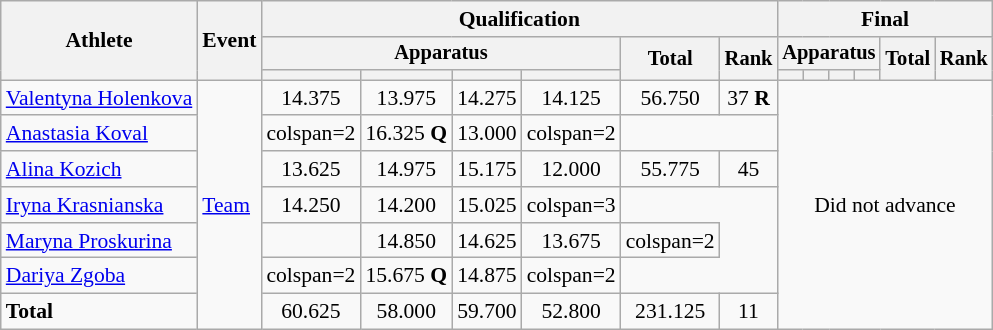<table class="wikitable" style="font-size:90%">
<tr>
<th rowspan=3>Athlete</th>
<th rowspan=3>Event</th>
<th colspan=6>Qualification</th>
<th colspan=6>Final</th>
</tr>
<tr style="font-size:95%">
<th colspan=4>Apparatus</th>
<th rowspan=2>Total</th>
<th rowspan=2>Rank</th>
<th colspan=4>Apparatus</th>
<th rowspan=2>Total</th>
<th rowspan=2>Rank</th>
</tr>
<tr style="font-size:95%">
<th></th>
<th></th>
<th></th>
<th></th>
<th></th>
<th></th>
<th></th>
<th></th>
</tr>
<tr align=center>
<td align=left><a href='#'>Valentyna Holenkova</a></td>
<td rowspan=7 align=left><a href='#'>Team</a></td>
<td>14.375</td>
<td>13.975</td>
<td>14.275</td>
<td>14.125</td>
<td>56.750</td>
<td>37 <strong>R</strong></td>
<td rowspan=7 colspan=6>Did not advance</td>
</tr>
<tr align=center>
<td align=left><a href='#'>Anastasia Koval</a></td>
<td>colspan=2 </td>
<td>16.325 <strong>Q</strong></td>
<td>13.000</td>
<td>colspan=2 </td>
</tr>
<tr align=center>
<td align=left><a href='#'>Alina Kozich</a></td>
<td>13.625</td>
<td>14.975</td>
<td>15.175</td>
<td>12.000</td>
<td>55.775</td>
<td>45</td>
</tr>
<tr align=center>
<td align=left><a href='#'>Iryna Krasnianska</a></td>
<td>14.250</td>
<td>14.200</td>
<td>15.025</td>
<td>colspan=3 </td>
</tr>
<tr align=center>
<td align=left><a href='#'>Maryna Proskurina</a></td>
<td></td>
<td>14.850</td>
<td>14.625</td>
<td>13.675</td>
<td>colspan=2 </td>
</tr>
<tr align=center>
<td align=left><a href='#'>Dariya Zgoba</a></td>
<td>colspan=2 </td>
<td>15.675 <strong>Q</strong></td>
<td>14.875</td>
<td>colspan=2 </td>
</tr>
<tr align=center>
<td align=left><strong>Total</strong></td>
<td>60.625</td>
<td>58.000</td>
<td>59.700</td>
<td>52.800</td>
<td>231.125</td>
<td>11</td>
</tr>
</table>
